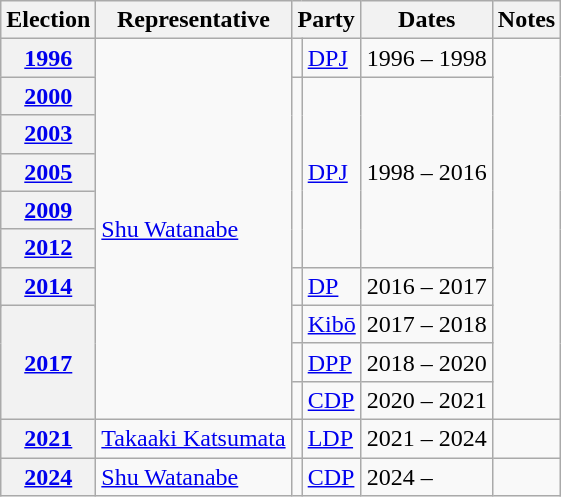<table class=wikitable>
<tr valign=bottom>
<th>Election</th>
<th>Representative</th>
<th colspan="2">Party</th>
<th>Dates</th>
<th>Notes</th>
</tr>
<tr>
<th rowspan="2"><a href='#'>1996</a></th>
<td rowspan="13"><a href='#'>Shu Watanabe</a></td>
<td bgcolor=></td>
<td><a href='#'>DPJ</a></td>
<td>1996 – 1998</td>
<td rowspan="13"></td>
</tr>
<tr>
<td rowspan="7" bgcolor=></td>
<td rowspan="7"><a href='#'>DPJ</a></td>
<td rowspan="7">1998 – 2016</td>
</tr>
<tr>
<th><a href='#'>2000</a></th>
</tr>
<tr>
<th><a href='#'>2003</a></th>
</tr>
<tr>
<th><a href='#'>2005</a></th>
</tr>
<tr>
<th><a href='#'>2009</a></th>
</tr>
<tr>
<th><a href='#'>2012</a></th>
</tr>
<tr>
<th rowspan="3"><a href='#'>2014</a></th>
</tr>
<tr>
<td bgcolor=></td>
<td><a href='#'>DP</a></td>
<td>2016 – 2017</td>
</tr>
<tr>
<td rowspan="2" bgcolor=></td>
<td rowspan="2"><a href='#'>Kibō</a></td>
<td rowspan="2">2017 – 2018</td>
</tr>
<tr>
<th rowspan="3"><a href='#'>2017</a></th>
</tr>
<tr>
<td bgcolor=></td>
<td><a href='#'>DPP</a></td>
<td>2018 – 2020</td>
</tr>
<tr>
<td bgcolor=></td>
<td><a href='#'>CDP</a></td>
<td>2020 – 2021</td>
</tr>
<tr>
<th><a href='#'>2021</a></th>
<td><a href='#'>Takaaki Katsumata</a></td>
<td bgcolor=></td>
<td><a href='#'>LDP</a></td>
<td>2021 – 2024</td>
<td></td>
</tr>
<tr>
<th><a href='#'>2024</a></th>
<td><a href='#'>Shu Watanabe</a></td>
<td bgcolor=></td>
<td><a href='#'>CDP</a></td>
<td>2024 –</td>
<td></td>
</tr>
</table>
